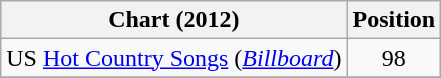<table class="wikitable sortable">
<tr>
<th scope="col">Chart (2012)</th>
<th scope="col">Position</th>
</tr>
<tr>
<td>US <a href='#'>Hot Country Songs</a> (<em><a href='#'>Billboard</a></em>)</td>
<td align="center">98</td>
</tr>
<tr>
</tr>
</table>
